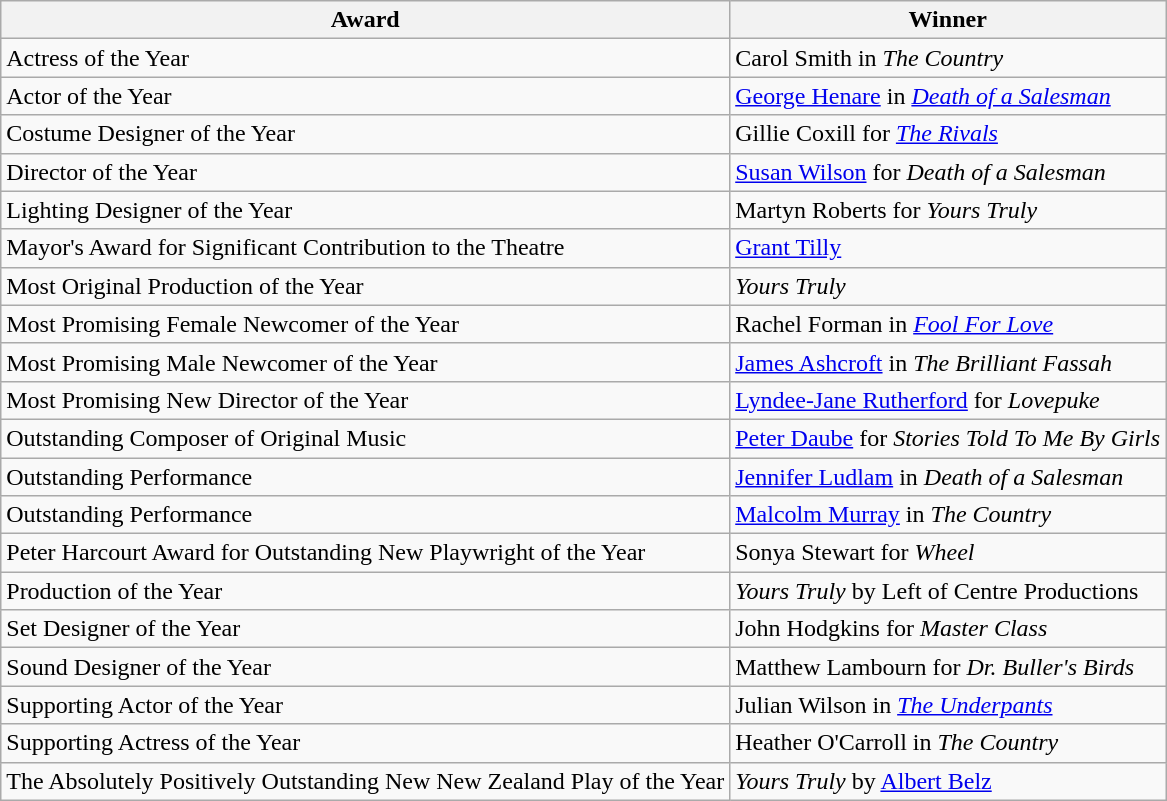<table class="wikitable sortable">
<tr>
<th>Award</th>
<th>Winner</th>
</tr>
<tr>
<td>Actress of the Year</td>
<td>Carol Smith in <em>The Country</em></td>
</tr>
<tr>
<td>Actor of the Year</td>
<td><a href='#'>George Henare</a> in <em><a href='#'>Death of a Salesman</a></em></td>
</tr>
<tr>
<td>Costume Designer of the Year</td>
<td>Gillie Coxill for <em><a href='#'>The Rivals</a></em></td>
</tr>
<tr>
<td>Director of the Year</td>
<td><a href='#'>Susan Wilson</a> for <em>Death of a Salesman</em></td>
</tr>
<tr>
<td>Lighting Designer of the Year</td>
<td>Martyn Roberts for <em>Yours Truly</em></td>
</tr>
<tr>
<td>Mayor's Award for Significant Contribution to the Theatre</td>
<td><a href='#'>Grant Tilly</a></td>
</tr>
<tr>
<td>Most Original Production of the Year</td>
<td><em>Yours Truly</em></td>
</tr>
<tr>
<td>Most Promising Female Newcomer of the Year</td>
<td>Rachel Forman in <em><a href='#'>Fool For Love</a></em></td>
</tr>
<tr>
<td>Most Promising Male Newcomer of the Year</td>
<td><a href='#'>James Ashcroft</a> in <em>The Brilliant Fassah</em></td>
</tr>
<tr>
<td>Most Promising New Director of the Year</td>
<td><a href='#'>Lyndee-Jane Rutherford</a> for <em>Lovepuke</em></td>
</tr>
<tr>
<td>Outstanding Composer of Original Music</td>
<td><a href='#'>Peter Daube</a> for <em>Stories Told To Me By Girls</em></td>
</tr>
<tr>
<td>Outstanding Performance</td>
<td><a href='#'>Jennifer Ludlam</a> in <em>Death of a Salesman</em></td>
</tr>
<tr>
<td>Outstanding Performance</td>
<td><a href='#'>Malcolm Murray</a> in <em>The Country</em></td>
</tr>
<tr>
<td>Peter Harcourt Award for Outstanding New Playwright of the Year</td>
<td>Sonya Stewart for <em>Wheel</em></td>
</tr>
<tr>
<td>Production of the Year</td>
<td><em>Yours Truly</em> by Left of Centre Productions</td>
</tr>
<tr>
<td>Set Designer of the Year</td>
<td>John Hodgkins for <em>Master Class</em></td>
</tr>
<tr>
<td>Sound Designer of the Year</td>
<td>Matthew Lambourn for <em>Dr. Buller's Birds</em></td>
</tr>
<tr>
<td>Supporting Actor of the Year</td>
<td>Julian Wilson in <em><a href='#'>The Underpants</a></em></td>
</tr>
<tr>
<td>Supporting Actress of the Year</td>
<td>Heather O'Carroll in <em>The Country</em></td>
</tr>
<tr>
<td>The Absolutely Positively Outstanding New New Zealand Play of the Year</td>
<td><em>Yours Truly</em> by <a href='#'>Albert Belz</a></td>
</tr>
</table>
